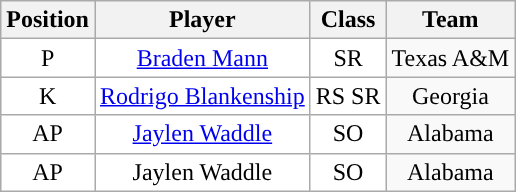<table class="wikitable sortable">
<tr>
<th>Position</th>
<th>Player</th>
<th>Class</th>
<th>Team</th>
</tr>
<tr style="text-align:center;">
<td style="background:white">P</td>
<td style="background:white"><a href='#'>Braden Mann</a></td>
<td style="background:white">SR</td>
<td>Texas A&M</td>
</tr>
<tr style="text-align:center;">
<td style="background:white">K</td>
<td style="background:white"><a href='#'>Rodrigo Blankenship</a></td>
<td style="background:white">RS SR</td>
<td>Georgia</td>
</tr>
<tr style="text-align:center;">
<td style="background:white">AP</td>
<td style="background:white"><a href='#'>Jaylen Waddle</a></td>
<td style="background:white">SO</td>
<td>Alabama</td>
</tr>
<tr style="text-align:center;">
<td style="background:white">AP</td>
<td style="background:white">Jaylen Waddle</td>
<td style="background:white">SO</td>
<td>Alabama</td>
</tr>
</table>
